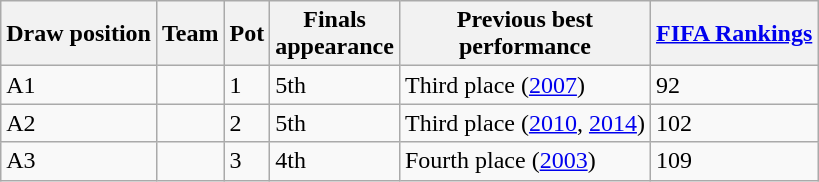<table class="wikitable sortable">
<tr>
<th>Draw position</th>
<th>Team</th>
<th>Pot</th>
<th>Finals<br>appearance</th>
<th>Previous best<br>performance</th>
<th><a href='#'>FIFA Rankings</a></th>
</tr>
<tr>
<td>A1</td>
<td style=white-space:nowrap></td>
<td>1</td>
<td>5th</td>
<td>Third place (<a href='#'>2007</a>)</td>
<td>92</td>
</tr>
<tr>
<td>A2</td>
<td style=white-space:nowrap></td>
<td>2</td>
<td>5th</td>
<td>Third place (<a href='#'>2010</a>, <a href='#'>2014</a>)</td>
<td>102</td>
</tr>
<tr>
<td>A3</td>
<td style=white-space:nowrap></td>
<td>3</td>
<td>4th</td>
<td>Fourth place (<a href='#'>2003</a>)</td>
<td>109</td>
</tr>
</table>
